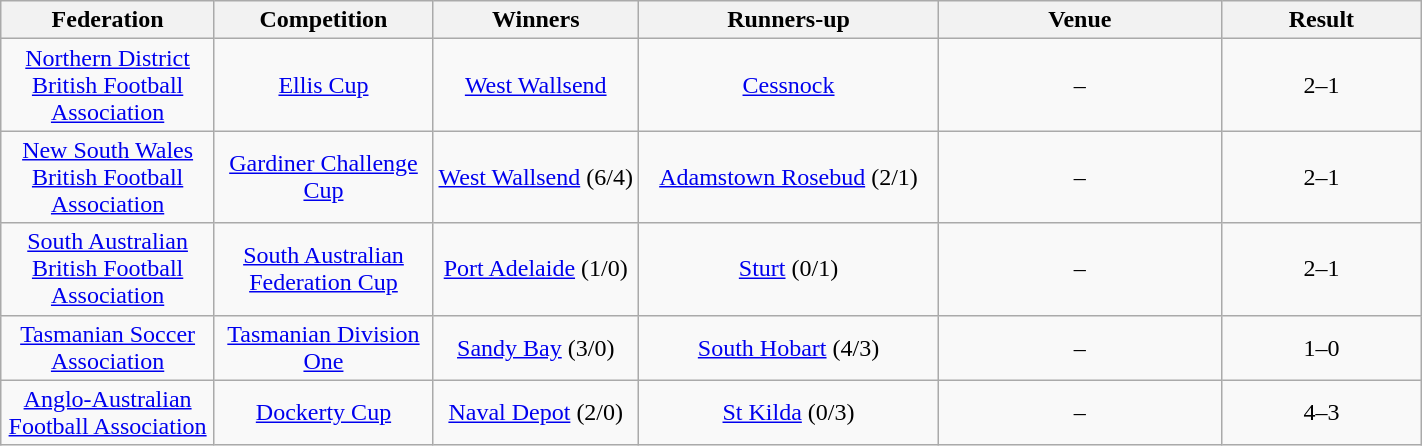<table class="wikitable" width="75%">
<tr>
<th style="width:10em">Federation</th>
<th style="width:10em">Competition</th>
<th style="width:10em">Winners</th>
<th style="width:15em">Runners-up</th>
<th style="width:15em">Venue</th>
<th style="width:10em">Result</th>
</tr>
<tr>
<td align="center"><a href='#'>Northern District British Football Association</a></td>
<td align="center"><a href='#'>Ellis Cup</a></td>
<td align="center"><a href='#'>West Wallsend</a></td>
<td align="center"><a href='#'>Cessnock</a></td>
<td align="center">–</td>
<td align="center">2–1</td>
</tr>
<tr>
<td align="center"><a href='#'>New South Wales British Football Association</a></td>
<td align="center"><a href='#'>Gardiner Challenge Cup</a></td>
<td align="center"><a href='#'>West Wallsend</a> (6/4)</td>
<td align="center"><a href='#'>Adamstown Rosebud</a> (2/1)</td>
<td align="center">–</td>
<td align="center">2–1</td>
</tr>
<tr>
<td align="center"><a href='#'>South Australian British Football Association</a></td>
<td align="center"><a href='#'>South Australian Federation Cup</a></td>
<td align="center"><a href='#'>Port Adelaide</a> (1/0)</td>
<td align="center"><a href='#'>Sturt</a> (0/1)</td>
<td align="center">–</td>
<td align="center">2–1</td>
</tr>
<tr>
<td align="center"><a href='#'>Tasmanian Soccer Association</a></td>
<td align="center"><a href='#'>Tasmanian Division One</a></td>
<td align="center"><a href='#'>Sandy Bay</a> (3/0)</td>
<td align="center"><a href='#'>South Hobart</a> (4/3)</td>
<td align="center">–</td>
<td align="center">1–0</td>
</tr>
<tr>
<td align="center"><a href='#'>Anglo-Australian Football Association</a></td>
<td align="center"><a href='#'>Dockerty Cup</a></td>
<td align="center"><a href='#'>Naval Depot</a> (2/0)</td>
<td align="center"><a href='#'>St Kilda</a> (0/3)</td>
<td align="center">–</td>
<td align="center">4–3</td>
</tr>
</table>
